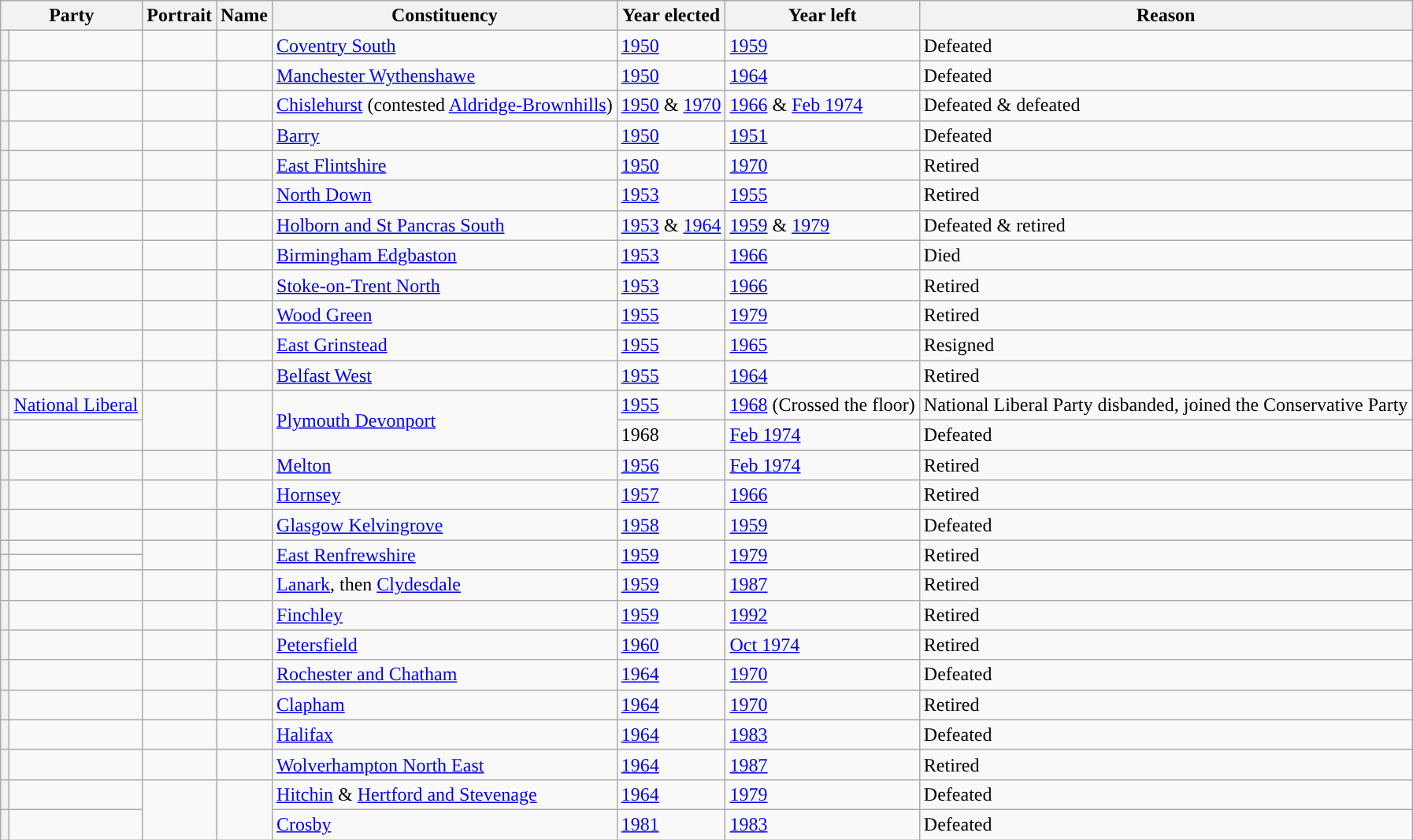<table class="wikitable sortable">
<tr>
<th colspan=2>Party</th>
<th>Portrait</th>
<th>Name</th>
<th>Constituency</th>
<th>Year elected</th>
<th>Year left</th>
<th>Reason</th>
</tr>
<tr>
<th style="background-color: "></th>
<td></td>
<td></td>
<td></td>
<td><a href='#'>Coventry South</a></td>
<td><a href='#'>1950</a></td>
<td><a href='#'>1959</a></td>
<td>Defeated</td>
</tr>
<tr>
<th style="background-color: "></th>
<td></td>
<td></td>
<td></td>
<td><a href='#'>Manchester Wythenshawe</a></td>
<td><a href='#'>1950</a></td>
<td><a href='#'>1964</a></td>
<td>Defeated</td>
</tr>
<tr>
<th style="background-color: "></th>
<td></td>
<td></td>
<td></td>
<td><a href='#'>Chislehurst</a> (contested <a href='#'>Aldridge-Brownhills</a>)</td>
<td><a href='#'>1950</a> & <a href='#'>1970</a></td>
<td><a href='#'>1966</a> & <a href='#'>Feb 1974</a></td>
<td>Defeated & defeated</td>
</tr>
<tr>
<th style="background-color: "></th>
<td></td>
<td></td>
<td></td>
<td><a href='#'>Barry</a></td>
<td><a href='#'>1950</a></td>
<td><a href='#'>1951</a></td>
<td>Defeated</td>
</tr>
<tr>
<th style="background-color: "></th>
<td></td>
<td></td>
<td></td>
<td><a href='#'>East Flintshire</a></td>
<td><a href='#'>1950</a></td>
<td><a href='#'>1970</a></td>
<td>Retired</td>
</tr>
<tr>
<th style="background-color: "></th>
<td></td>
<td></td>
<td></td>
<td><a href='#'>North Down</a></td>
<td><a href='#'>1953</a></td>
<td><a href='#'>1955</a></td>
<td>Retired</td>
</tr>
<tr>
<th style="background-color: "></th>
<td></td>
<td></td>
<td></td>
<td><a href='#'>Holborn and St Pancras South</a></td>
<td><a href='#'>1953</a> & <a href='#'>1964</a></td>
<td><a href='#'>1959</a> & <a href='#'>1979</a></td>
<td>Defeated & retired</td>
</tr>
<tr>
<th style="background-color: "></th>
<td></td>
<td></td>
<td></td>
<td><a href='#'>Birmingham Edgbaston</a></td>
<td><a href='#'>1953</a></td>
<td><a href='#'>1966</a></td>
<td>Died</td>
</tr>
<tr>
<th style="background-color: "></th>
<td></td>
<td></td>
<td></td>
<td><a href='#'>Stoke-on-Trent North</a></td>
<td><a href='#'>1953</a></td>
<td><a href='#'>1966</a></td>
<td>Retired</td>
</tr>
<tr>
<th style="background-color: "></th>
<td></td>
<td></td>
<td></td>
<td><a href='#'>Wood Green</a></td>
<td><a href='#'>1955</a></td>
<td><a href='#'>1979</a></td>
<td>Retired</td>
</tr>
<tr>
<th style="background-color: "></th>
<td></td>
<td></td>
<td></td>
<td><a href='#'>East Grinstead</a></td>
<td><a href='#'>1955</a></td>
<td><a href='#'>1965</a></td>
<td>Resigned</td>
</tr>
<tr>
<th style="background-color: "></th>
<td></td>
<td></td>
<td></td>
<td><a href='#'>Belfast West</a></td>
<td><a href='#'>1955</a></td>
<td><a href='#'>1964</a></td>
<td>Retired</td>
</tr>
<tr>
<th style="background-color: "></th>
<td><a href='#'>National Liberal</a></td>
<td rowspan=2></td>
<td rowspan=2></td>
<td rowspan=2><a href='#'>Plymouth Devonport</a></td>
<td><a href='#'>1955</a></td>
<td><a href='#'>1968</a> (Crossed the floor)</td>
<td>National Liberal Party disbanded, joined the Conservative Party</td>
</tr>
<tr>
<th style="background-color: "></th>
<td></td>
<td>1968</td>
<td><a href='#'>Feb 1974</a></td>
<td>Defeated</td>
</tr>
<tr>
<th style="background-color: "></th>
<td></td>
<td></td>
<td></td>
<td><a href='#'>Melton</a></td>
<td><a href='#'>1956</a></td>
<td><a href='#'>Feb 1974</a></td>
<td>Retired</td>
</tr>
<tr>
<th style="background-color: "></th>
<td></td>
<td></td>
<td></td>
<td><a href='#'>Hornsey</a></td>
<td><a href='#'>1957</a></td>
<td><a href='#'>1966</a></td>
<td>Retired</td>
</tr>
<tr>
<th style="background-color: "></th>
<td></td>
<td></td>
<td></td>
<td><a href='#'>Glasgow Kelvingrove</a></td>
<td><a href='#'>1958</a></td>
<td><a href='#'>1959</a></td>
<td>Defeated</td>
</tr>
<tr>
<th style="background-color: "></th>
<td></td>
<td rowspan=2></td>
<td rowspan=2></td>
<td rowspan=2><a href='#'>East Renfrewshire</a></td>
<td rowspan=2><a href='#'>1959</a></td>
<td rowspan=2><a href='#'>1979</a></td>
<td rowspan=2>Retired</td>
</tr>
<tr>
<th style="background-color: "></th>
<td></td>
</tr>
<tr>
<th style="background-color: "></th>
<td></td>
<td></td>
<td></td>
<td><a href='#'>Lanark</a>, then <a href='#'>Clydesdale</a></td>
<td><a href='#'>1959</a></td>
<td><a href='#'>1987</a></td>
<td>Retired</td>
</tr>
<tr>
<th style="background-color: "></th>
<td></td>
<td></td>
<td></td>
<td><a href='#'>Finchley</a></td>
<td><a href='#'>1959</a></td>
<td><a href='#'>1992</a></td>
<td>Retired</td>
</tr>
<tr>
<th style="background-color: "></th>
<td></td>
<td></td>
<td></td>
<td><a href='#'>Petersfield</a></td>
<td><a href='#'>1960</a></td>
<td><a href='#'>Oct 1974</a></td>
<td>Retired</td>
</tr>
<tr>
<th style="background-color: "></th>
<td></td>
<td></td>
<td></td>
<td><a href='#'>Rochester and Chatham</a></td>
<td><a href='#'>1964</a></td>
<td><a href='#'>1970</a></td>
<td>Defeated</td>
</tr>
<tr>
<th style="background-color: "></th>
<td></td>
<td></td>
<td></td>
<td><a href='#'>Clapham</a></td>
<td><a href='#'>1964</a></td>
<td><a href='#'>1970</a></td>
<td>Retired</td>
</tr>
<tr>
<th style="background-color: "></th>
<td></td>
<td></td>
<td></td>
<td><a href='#'>Halifax</a></td>
<td><a href='#'>1964</a></td>
<td><a href='#'>1983</a></td>
<td>Defeated</td>
</tr>
<tr>
<th style="background-color: "></th>
<td></td>
<td></td>
<td></td>
<td><a href='#'>Wolverhampton North East</a></td>
<td><a href='#'>1964</a></td>
<td><a href='#'>1987</a></td>
<td>Retired</td>
</tr>
<tr>
<th style="background-color: "></th>
<td></td>
<td rowspan=2></td>
<td rowspan=2></td>
<td><a href='#'>Hitchin</a> & <a href='#'>Hertford and Stevenage</a></td>
<td><a href='#'>1964</a></td>
<td><a href='#'>1979</a></td>
<td>Defeated</td>
</tr>
<tr>
<th style="background-color: "></th>
<td></td>
<td><a href='#'>Crosby</a></td>
<td><a href='#'>1981</a></td>
<td><a href='#'>1983</a></td>
<td>Defeated</td>
</tr>
</table>
